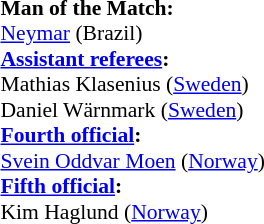<table style="width:50%; font-size:90%;">
<tr>
<td><br><strong>Man of the Match:</strong>
<br><a href='#'>Neymar</a> (Brazil)<br><strong><a href='#'>Assistant referees</a>:</strong>
<br>Mathias Klasenius (<a href='#'>Sweden</a>)
<br>Daniel Wärnmark (<a href='#'>Sweden</a>)
<br><strong><a href='#'>Fourth official</a>:</strong>
<br><a href='#'>Svein Oddvar Moen</a> (<a href='#'>Norway</a>)
<br><strong><a href='#'>Fifth official</a>:</strong>
<br>Kim Haglund (<a href='#'>Norway</a>)</td>
</tr>
</table>
